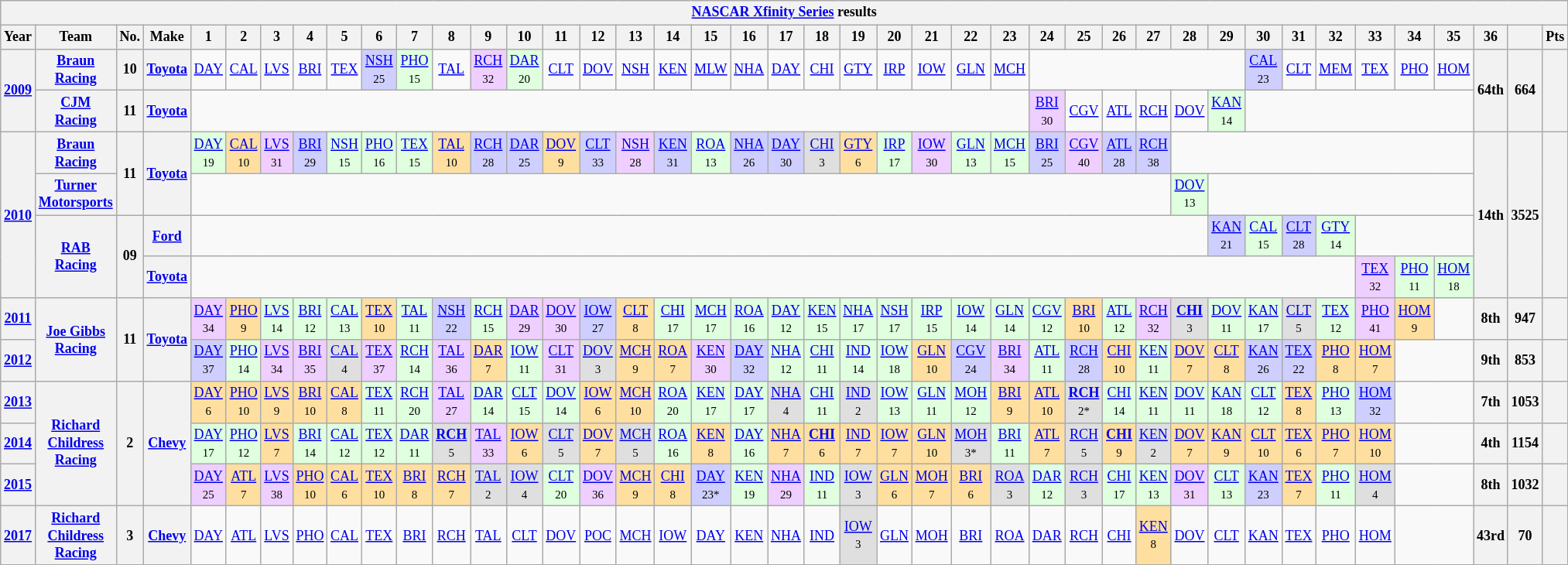<table class="wikitable " style="text-align:center; font-size:75%">
<tr>
<th colspan=45><a href='#'>NASCAR Xfinity Series</a> results</th>
</tr>
<tr>
<th>Year</th>
<th>Team</th>
<th>No.</th>
<th>Make</th>
<th>1</th>
<th>2</th>
<th>3</th>
<th>4</th>
<th>5</th>
<th>6</th>
<th>7</th>
<th>8</th>
<th>9</th>
<th>10</th>
<th>11</th>
<th>12</th>
<th>13</th>
<th>14</th>
<th>15</th>
<th>16</th>
<th>17</th>
<th>18</th>
<th>19</th>
<th>20</th>
<th>21</th>
<th>22</th>
<th>23</th>
<th>24</th>
<th>25</th>
<th>26</th>
<th>27</th>
<th>28</th>
<th>29</th>
<th>30</th>
<th>31</th>
<th>32</th>
<th>33</th>
<th>34</th>
<th>35</th>
<th>36</th>
<th></th>
<th>Pts</th>
</tr>
<tr>
<th rowspan=2><a href='#'>2009</a></th>
<th><a href='#'>Braun Racing</a></th>
<th>10</th>
<th><a href='#'>Toyota</a></th>
<td><a href='#'>DAY</a></td>
<td><a href='#'>CAL</a></td>
<td><a href='#'>LVS</a></td>
<td><a href='#'>BRI</a></td>
<td><a href='#'>TEX</a></td>
<td style="background:#CFCFFF;"><a href='#'>NSH</a><br><small>25</small></td>
<td style="background:#DFFFDF;"><a href='#'>PHO</a><br><small>15</small></td>
<td><a href='#'>TAL</a></td>
<td style="background:#EFCFFF;"><a href='#'>RCH</a><br><small>32</small></td>
<td style="background:#DFFFDF;"><a href='#'>DAR</a><br><small>20</small></td>
<td><a href='#'>CLT</a></td>
<td><a href='#'>DOV</a></td>
<td><a href='#'>NSH</a></td>
<td><a href='#'>KEN</a></td>
<td><a href='#'>MLW</a></td>
<td><a href='#'>NHA</a></td>
<td><a href='#'>DAY</a></td>
<td><a href='#'>CHI</a></td>
<td><a href='#'>GTY</a></td>
<td><a href='#'>IRP</a></td>
<td><a href='#'>IOW</a></td>
<td><a href='#'>GLN</a></td>
<td><a href='#'>MCH</a></td>
<td colspan=6></td>
<td style="background:#CFCFFF;"><a href='#'>CAL</a><br><small>23</small></td>
<td><a href='#'>CLT</a></td>
<td><a href='#'>MEM</a></td>
<td><a href='#'>TEX</a></td>
<td><a href='#'>PHO</a></td>
<td><a href='#'>HOM</a></td>
<th rowspan=2>64th</th>
<th rowspan=2>664</th>
<th rowspan=2></th>
</tr>
<tr>
<th><a href='#'>CJM Racing</a></th>
<th>11</th>
<th><a href='#'>Toyota</a></th>
<td colspan=23></td>
<td style="background:#EFCFFF;"><a href='#'>BRI</a><br><small>30</small></td>
<td><a href='#'>CGV</a></td>
<td><a href='#'>ATL</a></td>
<td><a href='#'>RCH</a></td>
<td><a href='#'>DOV</a></td>
<td style="background:#DFFFDF;"><a href='#'>KAN</a><br><small>14</small></td>
<td colspan=6></td>
</tr>
<tr>
<th rowspan=4><a href='#'>2010</a></th>
<th><a href='#'>Braun Racing</a></th>
<th rowspan=2>11</th>
<th rowspan=2><a href='#'>Toyota</a></th>
<td style="background:#DFFFDF;"><a href='#'>DAY</a><br><small>19</small></td>
<td style="background:#FFDF9F;"><a href='#'>CAL</a><br><small>10</small></td>
<td style="background:#EFCFFF;"><a href='#'>LVS</a><br><small>31</small></td>
<td style="background:#CFCFFF;"><a href='#'>BRI</a><br><small>29</small></td>
<td style="background:#DFFFDF;"><a href='#'>NSH</a><br><small>15</small></td>
<td style="background:#DFFFDF;"><a href='#'>PHO</a><br><small>16</small></td>
<td style="background:#DFFFDF;"><a href='#'>TEX</a><br><small>15</small></td>
<td style="background:#FFDF9F;"><a href='#'>TAL</a><br><small>10</small></td>
<td style="background:#CFCFFF;"><a href='#'>RCH</a><br><small>28</small></td>
<td style="background:#CFCFFF;"><a href='#'>DAR</a><br><small>25</small></td>
<td style="background:#FFDF9F;"><a href='#'>DOV</a><br><small>9</small></td>
<td style="background:#CFCFFF;"><a href='#'>CLT</a><br><small>33</small></td>
<td style="background:#EFCFFF;"><a href='#'>NSH</a><br><small>28</small></td>
<td style="background:#CFCFFF;"><a href='#'>KEN</a><br><small>31</small></td>
<td style="background:#DFFFDF;"><a href='#'>ROA</a><br><small>13</small></td>
<td style="background:#CFCFFF;"><a href='#'>NHA</a><br><small>26</small></td>
<td style="background:#CFCFFF;"><a href='#'>DAY</a><br><small>30</small></td>
<td style="background:#DFDFDF;"><a href='#'>CHI</a><br><small>3</small></td>
<td style="background:#FFDF9F;"><a href='#'>GTY</a><br><small>6</small></td>
<td style="background:#DFFFDF;"><a href='#'>IRP</a><br><small>17</small></td>
<td style="background:#EFCFFF;"><a href='#'>IOW</a><br><small>30</small></td>
<td style="background:#DFFFDF;"><a href='#'>GLN</a><br><small>13</small></td>
<td style="background:#DFFFDF;"><a href='#'>MCH</a><br><small>15</small></td>
<td style="background:#CFCFFF;"><a href='#'>BRI</a><br><small>25</small></td>
<td style="background:#EFCFFF;"><a href='#'>CGV</a><br><small>40</small></td>
<td style="background:#CFCFFF;"><a href='#'>ATL</a><br><small>28</small></td>
<td style="background:#CFCFFF;"><a href='#'>RCH</a><br><small>38</small></td>
<td colspan=8></td>
<th rowspan=4>14th</th>
<th rowspan=4>3525</th>
<th rowspan=4></th>
</tr>
<tr>
<th><a href='#'>Turner Motorsports</a></th>
<td colspan=27></td>
<td style="background:#DFFFDF;"><a href='#'>DOV</a><br><small>13</small></td>
<td colspan=7></td>
</tr>
<tr>
<th rowspan=2><a href='#'>RAB Racing</a></th>
<th rowspan=2>09</th>
<th><a href='#'>Ford</a></th>
<td colspan=28></td>
<td style="background:#CFCFFF;"><a href='#'>KAN</a><br><small>21</small></td>
<td style="background:#DFFFDF;"><a href='#'>CAL</a><br><small>15</small></td>
<td style="background:#CFCFFF;"><a href='#'>CLT</a><br><small>28</small></td>
<td style="background:#DFFFDF;"><a href='#'>GTY</a><br><small>14</small></td>
<td colspan=3></td>
</tr>
<tr>
<th><a href='#'>Toyota</a></th>
<td colspan=32></td>
<td style="background:#EFCFFF;"><a href='#'>TEX</a><br><small>32</small></td>
<td style="background:#DFFFDF;"><a href='#'>PHO</a><br><small>11</small></td>
<td style="background:#DFFFDF;"><a href='#'>HOM</a><br><small>18</small></td>
</tr>
<tr>
<th><a href='#'>2011</a></th>
<th rowspan=2><a href='#'>Joe Gibbs Racing</a></th>
<th rowspan=2>11</th>
<th rowspan=2><a href='#'>Toyota</a></th>
<td style="background:#EFCFFF;"><a href='#'>DAY</a><br><small>34</small></td>
<td style="background:#FFDF9F;"><a href='#'>PHO</a><br><small>9</small></td>
<td style="background:#DFFFDF;"><a href='#'>LVS</a><br><small>14</small></td>
<td style="background:#DFFFDF;"><a href='#'>BRI</a><br><small>12</small></td>
<td style="background:#DFFFDF;"><a href='#'>CAL</a><br><small>13</small></td>
<td style="background:#FFDF9F;"><a href='#'>TEX</a><br><small>10</small></td>
<td style="background:#DFFFDF;"><a href='#'>TAL</a><br><small>11</small></td>
<td style="background:#CFCFFF;"><a href='#'>NSH</a><br><small>22</small></td>
<td style="background:#DFFFDF;"><a href='#'>RCH</a><br><small>15</small></td>
<td style="background:#EFCFFF;"><a href='#'>DAR</a><br><small>29</small></td>
<td style="background:#EFCFFF;"><a href='#'>DOV</a><br><small>30</small></td>
<td style="background:#CFCFFF;"><a href='#'>IOW</a><br><small>27</small></td>
<td style="background:#FFDF9F;"><a href='#'>CLT</a><br><small>8</small></td>
<td style="background:#DFFFDF;"><a href='#'>CHI</a><br><small>17</small></td>
<td style="background:#DFFFDF;"><a href='#'>MCH</a><br><small>17</small></td>
<td style="background:#DFFFDF;"><a href='#'>ROA</a><br><small>16</small></td>
<td style="background:#DFFFDF;"><a href='#'>DAY</a><br><small>12</small></td>
<td style="background:#DFFFDF;"><a href='#'>KEN</a><br><small>15</small></td>
<td style="background:#DFFFDF;"><a href='#'>NHA</a><br><small>17</small></td>
<td style="background:#DFFFDF;"><a href='#'>NSH</a><br><small>17</small></td>
<td style="background:#DFFFDF;"><a href='#'>IRP</a><br><small>15</small></td>
<td style="background:#DFFFDF;"><a href='#'>IOW</a><br><small>14</small></td>
<td style="background:#DFFFDF;"><a href='#'>GLN</a><br><small>14</small></td>
<td style="background:#DFFFDF;"><a href='#'>CGV</a><br><small>12</small></td>
<td style="background:#FFDF9F;"><a href='#'>BRI</a><br><small>10</small></td>
<td style="background:#DFFFDF;"><a href='#'>ATL</a><br><small>12</small></td>
<td style="background:#EFCFFF;"><a href='#'>RCH</a><br><small>32</small></td>
<td style="background:#DFDFDF;"><strong><a href='#'>CHI</a></strong><br><small>3</small></td>
<td style="background:#DFFFDF;"><a href='#'>DOV</a><br><small>11</small></td>
<td style="background:#DFFFDF;"><a href='#'>KAN</a><br><small>17</small></td>
<td style="background:#DFDFDF;"><a href='#'>CLT</a><br><small>5</small></td>
<td style="background:#DFFFDF;"><a href='#'>TEX</a><br><small>12</small></td>
<td style="background:#EFCFFF;"><a href='#'>PHO</a><br><small>41</small></td>
<td style="background:#FFDF9F;"><a href='#'>HOM</a><br><small>9</small></td>
<td></td>
<th>8th</th>
<th>947</th>
<th></th>
</tr>
<tr>
<th><a href='#'>2012</a></th>
<td style="background:#CFCFFF;"><a href='#'>DAY</a><br><small>37</small></td>
<td style="background:#DFFFDF;"><a href='#'>PHO</a><br><small>14</small></td>
<td style="background:#EFCFFF;"><a href='#'>LVS</a><br><small>34</small></td>
<td style="background:#EFCFFF;"><a href='#'>BRI</a><br><small>35</small></td>
<td style="background:#DFDFDF;"><a href='#'>CAL</a><br><small>4</small></td>
<td style="background:#EFCFFF;"><a href='#'>TEX</a><br><small>37</small></td>
<td style="background:#DFFFDF;"><a href='#'>RCH</a><br><small>14</small></td>
<td style="background:#EFCFFF;"><a href='#'>TAL</a><br><small>36</small></td>
<td style="background:#FFDF9F;"><a href='#'>DAR</a><br><small>7</small></td>
<td style="background:#DFFFDF;"><a href='#'>IOW</a><br><small>11</small></td>
<td style="background:#EFCFFF;"><a href='#'>CLT</a><br><small>31</small></td>
<td style="background:#DFDFDF;"><a href='#'>DOV</a><br><small>3</small></td>
<td style="background:#FFDF9F;"><a href='#'>MCH</a><br><small>9</small></td>
<td style="background:#FFDF9F;"><a href='#'>ROA</a><br><small>7</small></td>
<td style="background:#EFCFFF;"><a href='#'>KEN</a><br><small>30</small></td>
<td style="background:#CFCFFF;"><a href='#'>DAY</a><br><small>32</small></td>
<td style="background:#DFFFDF;"><a href='#'>NHA</a><br><small>12</small></td>
<td style="background:#DFFFDF;"><a href='#'>CHI</a><br><small>11</small></td>
<td style="background:#DFFFDF;"><a href='#'>IND</a><br><small>14</small></td>
<td style="background:#DFFFDF;"><a href='#'>IOW</a><br><small>18</small></td>
<td style="background:#FFDF9F;"><a href='#'>GLN</a><br><small>10</small></td>
<td style="background:#CFCFFF;"><a href='#'>CGV</a><br><small>24</small></td>
<td style="background:#EFCFFF;"><a href='#'>BRI</a><br><small>34</small></td>
<td style="background:#DFFFDF;"><a href='#'>ATL</a><br><small>11</small></td>
<td style="background:#CFCFFF;"><a href='#'>RCH</a><br><small>28</small></td>
<td style="background:#FFDF9F;"><a href='#'>CHI</a><br><small>10</small></td>
<td style="background:#DFFFDF;"><a href='#'>KEN</a><br><small>11</small></td>
<td style="background:#FFDF9F;"><a href='#'>DOV</a><br><small>7</small></td>
<td style="background:#FFDF9F;"><a href='#'>CLT</a><br><small>8</small></td>
<td style="background:#CFCFFF;"><a href='#'>KAN</a><br><small>26</small></td>
<td style="background:#CFCFFF;"><a href='#'>TEX</a><br><small>22</small></td>
<td style="background:#FFDF9F;"><a href='#'>PHO</a><br><small>8</small></td>
<td style="background:#FFDF9F;"><a href='#'>HOM</a><br><small>7</small></td>
<td colspan=2></td>
<th>9th</th>
<th>853</th>
<th></th>
</tr>
<tr>
<th><a href='#'>2013</a></th>
<th rowspan=3><a href='#'>Richard Childress Racing</a></th>
<th rowspan=3>2</th>
<th rowspan=3><a href='#'>Chevy</a></th>
<td style="background:#FFDF9F;"><a href='#'>DAY</a><br><small>6</small></td>
<td style="background:#FFDF9F;"><a href='#'>PHO</a><br><small>10</small></td>
<td style="background:#FFDF9F;"><a href='#'>LVS</a><br><small>9</small></td>
<td style="background:#FFDF9F;"><a href='#'>BRI</a><br><small>10</small></td>
<td style="background:#FFDF9F;"><a href='#'>CAL</a><br><small>8</small></td>
<td style="background:#DFFFDF;"><a href='#'>TEX</a><br><small>11</small></td>
<td style="background:#DFFFDF;"><a href='#'>RCH</a><br><small>20</small></td>
<td style="background:#EFCFFF;"><a href='#'>TAL</a><br><small>27</small></td>
<td style="background:#DFFFDF;"><a href='#'>DAR</a><br><small>14</small></td>
<td style="background:#DFFFDF;"><a href='#'>CLT</a><br><small>15</small></td>
<td style="background:#DFFFDF;"><a href='#'>DOV</a><br><small>14</small></td>
<td style="background:#FFDF9F;"><a href='#'>IOW</a><br><small>6</small></td>
<td style="background:#FFDF9F;"><a href='#'>MCH</a><br><small>10</small></td>
<td style="background:#DFFFDF;"><a href='#'>ROA</a><br><small>20</small></td>
<td style="background:#DFFFDF;"><a href='#'>KEN</a><br><small>17</small></td>
<td style="background:#DFFFDF;"><a href='#'>DAY</a><br><small>17</small></td>
<td style="background:#DFDFDF;"><a href='#'>NHA</a><br><small>4</small></td>
<td style="background:#DFFFDF;"><a href='#'>CHI</a><br><small>11</small></td>
<td style="background:#DFDFDF;"><a href='#'>IND</a><br><small>2</small></td>
<td style="background:#DFFFDF;"><a href='#'>IOW</a><br><small>13</small></td>
<td style="background:#DFFFDF;"><a href='#'>GLN</a><br><small>11</small></td>
<td style="background:#DFFFDF;"><a href='#'>MOH</a><br><small>12</small></td>
<td style="background:#FFDF9F;"><a href='#'>BRI</a><br><small>9</small></td>
<td style="background:#FFDF9F;"><a href='#'>ATL</a><br><small>10</small></td>
<td style="background:#DFDFDF;"><strong><a href='#'>RCH</a></strong><br><small>2*</small></td>
<td style="background:#DFFFDF;"><a href='#'>CHI</a><br><small>14</small></td>
<td style="background:#DFFFDF;"><a href='#'>KEN</a><br><small>11</small></td>
<td style="background:#DFFFDF;"><a href='#'>DOV</a><br><small>11</small></td>
<td style="background:#DFFFDF;"><a href='#'>KAN</a><br><small>18</small></td>
<td style="background:#DFFFDF;"><a href='#'>CLT</a><br><small>12</small></td>
<td style="background:#FFDF9F;"><a href='#'>TEX</a><br><small>8</small></td>
<td style="background:#DFFFDF;"><a href='#'>PHO</a><br><small>13</small></td>
<td style="background:#CFCFFF;"><a href='#'>HOM</a><br><small>32</small></td>
<td colspan=2></td>
<th>7th</th>
<th>1053</th>
<th></th>
</tr>
<tr>
<th><a href='#'>2014</a></th>
<td style="background:#DFFFDF;"><a href='#'>DAY</a><br><small>17</small></td>
<td style="background:#DFFFDF;"><a href='#'>PHO</a><br><small>12</small></td>
<td style="background:#FFDF9F;"><a href='#'>LVS</a><br><small>7</small></td>
<td style="background:#DFFFDF;"><a href='#'>BRI</a><br><small>14</small></td>
<td style="background:#DFFFDF;"><a href='#'>CAL</a><br><small>12</small></td>
<td style="background:#DFFFDF;"><a href='#'>TEX</a><br><small>12</small></td>
<td style="background:#DFFFDF;"><a href='#'>DAR</a><br><small>11</small></td>
<td style="background:#DFDFDF;"><strong><a href='#'>RCH</a></strong><br><small>5</small></td>
<td style="background:#EFCFFF;"><a href='#'>TAL</a><br><small>33</small></td>
<td style="background:#FFDF9F;"><a href='#'>IOW</a><br><small>6</small></td>
<td style="background:#DFDFDF;"><a href='#'>CLT</a><br><small>5</small></td>
<td style="background:#FFDF9F;"><a href='#'>DOV</a><br><small>7</small></td>
<td style="background:#DFDFDF;"><a href='#'>MCH</a><br><small>5</small></td>
<td style="background:#DFFFDF;"><a href='#'>ROA</a><br><small>16</small></td>
<td style="background:#FFDF9F;"><a href='#'>KEN</a><br><small>8</small></td>
<td style="background:#DFFFDF;"><a href='#'>DAY</a><br><small>16</small></td>
<td style="background:#FFDF9F;"><a href='#'>NHA</a><br><small>7</small></td>
<td style="background:#FFDF9F;"><strong><a href='#'>CHI</a></strong><br><small>6</small></td>
<td style="background:#FFDF9F;"><a href='#'>IND</a><br><small>7</small></td>
<td style="background:#FFDF9F;"><a href='#'>IOW</a><br><small>7</small></td>
<td style="background:#FFDF9F;"><a href='#'>GLN</a><br><small>10</small></td>
<td style="background:#DFDFDF;"><a href='#'>MOH</a><br><small>3*</small></td>
<td style="background:#DFFFDF;"><a href='#'>BRI</a><br><small>11</small></td>
<td style="background:#FFDF9F;"><a href='#'>ATL</a><br><small>7</small></td>
<td style="background:#DFDFDF;"><a href='#'>RCH</a><br><small>5</small></td>
<td style="background:#FFDF9F;"><strong><a href='#'>CHI</a></strong><br><small>9</small></td>
<td style="background:#DFDFDF;"><a href='#'>KEN</a><br><small>2</small></td>
<td style="background:#FFDF9F;"><a href='#'>DOV</a><br><small>7</small></td>
<td style="background:#FFDF9F;"><a href='#'>KAN</a><br><small>9</small></td>
<td style="background:#FFDF9F;"><a href='#'>CLT</a><br><small>10</small></td>
<td style="background:#FFDF9F;"><a href='#'>TEX</a><br><small>6</small></td>
<td style="background:#FFDF9F;"><a href='#'>PHO</a><br><small>7</small></td>
<td style="background:#FFDF9F;"><a href='#'>HOM</a><br><small>10</small></td>
<td colspan=2></td>
<th>4th</th>
<th>1154</th>
<th></th>
</tr>
<tr>
<th><a href='#'>2015</a></th>
<td style="background:#EFCFFF;"><a href='#'>DAY</a><br><small>25</small></td>
<td style="background:#FFDF9F;"><a href='#'>ATL</a><br><small>7</small></td>
<td style="background:#EFCFFF;"><a href='#'>LVS</a><br><small>38</small></td>
<td style="background:#FFDF9F;"><a href='#'>PHO</a><br><small>10</small></td>
<td style="background:#FFDF9F;"><a href='#'>CAL</a><br><small>6</small></td>
<td style="background:#FFDF9F;"><a href='#'>TEX</a><br><small>10</small></td>
<td style="background:#FFDF9F;"><a href='#'>BRI</a><br><small>8</small></td>
<td style="background:#FFDF9F;"><a href='#'>RCH</a><br><small>7</small></td>
<td style="background:#DFDFDF;"><a href='#'>TAL</a><br><small>2</small></td>
<td style="background:#DFDFDF;"><a href='#'>IOW</a><br><small>4</small></td>
<td style="background:#DFFFDF;"><a href='#'>CLT</a><br><small>20</small></td>
<td style="background:#EFCFFF;"><a href='#'>DOV</a><br><small>36</small></td>
<td style="background:#FFDF9F;"><a href='#'>MCH</a><br><small>9</small></td>
<td style="background:#FFDF9F;"><a href='#'>CHI</a><br><small>8</small></td>
<td style="background:#CFCFFF;"><a href='#'>DAY</a><br><small>23*</small></td>
<td style="background:#DFFFDF;"><a href='#'>KEN</a><br><small>19</small></td>
<td style="background:#EFCFFF;"><a href='#'>NHA</a><br><small>29</small></td>
<td style="background:#DFFFDF;"><a href='#'>IND</a><br><small>11</small></td>
<td style="background:#DFDFDF;"><a href='#'>IOW</a><br><small>3</small></td>
<td style="background:#FFDF9F;"><a href='#'>GLN</a><br><small>6</small></td>
<td style="background:#FFDF9F;"><a href='#'>MOH</a><br><small>7</small></td>
<td style="background:#FFDF9F;"><a href='#'>BRI</a><br><small>6</small></td>
<td style="background:#DFDFDF;"><a href='#'>ROA</a><br><small>3</small></td>
<td style="background:#DFFFDF;"><a href='#'>DAR</a><br><small>12</small></td>
<td style="background:#DFDFDF;"><a href='#'>RCH</a><br><small>3</small></td>
<td style="background:#DFFFDF;"><a href='#'>CHI</a><br><small>17</small></td>
<td style="background:#DFFFDF;"><a href='#'>KEN</a><br><small>13</small></td>
<td style="background:#EFCFFF;"><a href='#'>DOV</a><br><small>31</small></td>
<td style="background:#DFFFDF;"><a href='#'>CLT</a><br><small>13</small></td>
<td style="background:#CFCFFF;"><a href='#'>KAN</a><br><small>23</small></td>
<td style="background:#FFDF9F;"><a href='#'>TEX</a><br><small>7</small></td>
<td style="background:#DFFFDF;"><a href='#'>PHO</a><br><small>11</small></td>
<td style="background:#DFDFDF;"><a href='#'>HOM</a><br><small>4</small></td>
<td colspan=2></td>
<th>8th</th>
<th>1032</th>
<th></th>
</tr>
<tr>
<th><a href='#'>2017</a></th>
<th><a href='#'>Richard Childress Racing</a></th>
<th>3</th>
<th><a href='#'>Chevy</a></th>
<td><a href='#'>DAY</a></td>
<td><a href='#'>ATL</a></td>
<td><a href='#'>LVS</a></td>
<td><a href='#'>PHO</a></td>
<td><a href='#'>CAL</a></td>
<td><a href='#'>TEX</a></td>
<td><a href='#'>BRI</a></td>
<td><a href='#'>RCH</a></td>
<td><a href='#'>TAL</a></td>
<td><a href='#'>CLT</a></td>
<td><a href='#'>DOV</a></td>
<td><a href='#'>POC</a></td>
<td><a href='#'>MCH</a></td>
<td><a href='#'>IOW</a></td>
<td><a href='#'>DAY</a></td>
<td><a href='#'>KEN</a></td>
<td><a href='#'>NHA</a></td>
<td><a href='#'>IND</a></td>
<td style="background:#DFDFDF;"><a href='#'>IOW</a><br><small>3</small></td>
<td><a href='#'>GLN</a></td>
<td><a href='#'>MOH</a></td>
<td><a href='#'>BRI</a></td>
<td><a href='#'>ROA</a></td>
<td><a href='#'>DAR</a></td>
<td><a href='#'>RCH</a></td>
<td><a href='#'>CHI</a></td>
<td style="background:#FFDF9F;"><a href='#'>KEN</a><br><small>8</small></td>
<td><a href='#'>DOV</a></td>
<td><a href='#'>CLT</a></td>
<td><a href='#'>KAN</a></td>
<td><a href='#'>TEX</a></td>
<td><a href='#'>PHO</a></td>
<td><a href='#'>HOM</a></td>
<td colspan=2></td>
<th>43rd</th>
<th>70</th>
<th></th>
</tr>
</table>
